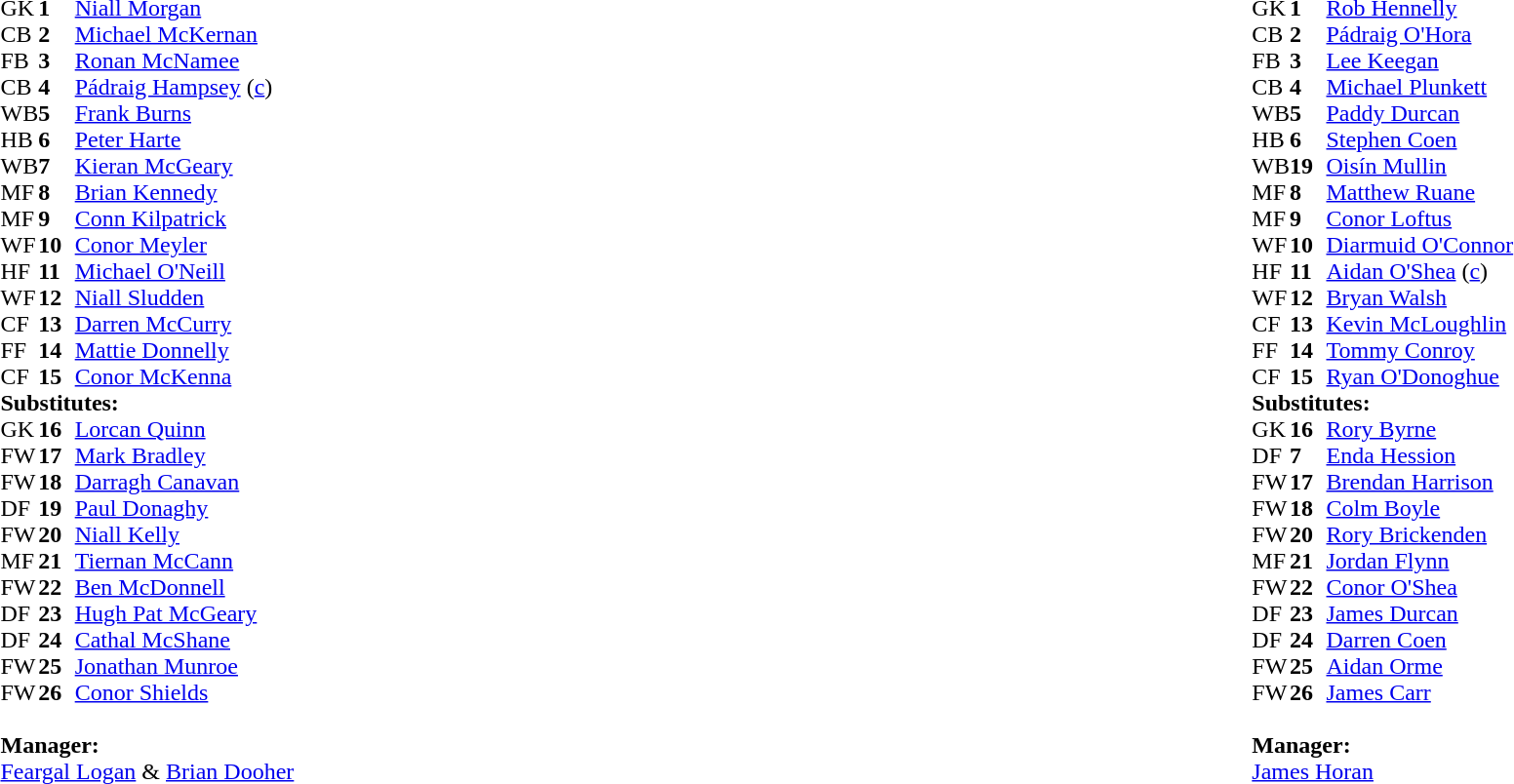<table style="width:100%;">
<tr>
<td style="vertical-align:top; width:50%"><br><table cellspacing="0" cellpadding="0">
<tr>
<th width="25"></th>
<th width="25"></th>
</tr>
<tr>
<td>GK</td>
<td><strong>1</strong></td>
<td><a href='#'>Niall Morgan</a></td>
<td></td>
</tr>
<tr>
<td>CB</td>
<td><strong>2</strong></td>
<td><a href='#'>Michael McKernan</a></td>
<td></td>
</tr>
<tr>
<td>FB</td>
<td><strong>3</strong></td>
<td><a href='#'>Ronan McNamee</a></td>
<td></td>
</tr>
<tr>
<td>CB</td>
<td><strong>4</strong></td>
<td><a href='#'>Pádraig Hampsey</a> (<a href='#'>c</a>)</td>
<td></td>
</tr>
<tr>
<td>WB</td>
<td><strong>5</strong></td>
<td><a href='#'>Frank Burns</a></td>
<td></td>
</tr>
<tr>
<td>HB</td>
<td><strong>6</strong></td>
<td><a href='#'>Peter Harte</a></td>
<td></td>
</tr>
<tr>
<td>WB</td>
<td><strong>7</strong></td>
<td><a href='#'>Kieran McGeary</a></td>
<td></td>
</tr>
<tr>
<td>MF</td>
<td><strong>8</strong></td>
<td><a href='#'>Brian Kennedy</a></td>
<td></td>
</tr>
<tr>
<td>MF</td>
<td><strong>9</strong></td>
<td><a href='#'>Conn Kilpatrick</a></td>
<td></td>
</tr>
<tr>
<td>WF</td>
<td><strong>10</strong></td>
<td><a href='#'>Conor Meyler</a></td>
<td></td>
</tr>
<tr>
<td>HF</td>
<td><strong>11</strong></td>
<td><a href='#'>Michael O'Neill</a></td>
<td></td>
</tr>
<tr>
<td>WF</td>
<td><strong>12</strong></td>
<td><a href='#'>Niall Sludden</a></td>
<td></td>
</tr>
<tr>
<td>CF</td>
<td><strong>13</strong></td>
<td><a href='#'>Darren McCurry</a></td>
<td></td>
</tr>
<tr>
<td>FF</td>
<td><strong>14</strong></td>
<td><a href='#'>Mattie Donnelly</a></td>
<td></td>
</tr>
<tr>
<td>CF</td>
<td><strong>15</strong></td>
<td><a href='#'>Conor McKenna</a></td>
<td></td>
</tr>
<tr>
<td colspan=3><strong>Substitutes:</strong></td>
</tr>
<tr>
<td>GK</td>
<td><strong>16</strong></td>
<td><a href='#'>Lorcan Quinn</a></td>
<td></td>
</tr>
<tr>
<td>FW</td>
<td><strong>17</strong></td>
<td><a href='#'>Mark Bradley</a></td>
<td></td>
</tr>
<tr>
<td>FW</td>
<td><strong>18</strong></td>
<td><a href='#'>Darragh Canavan</a></td>
<td></td>
</tr>
<tr>
<td>DF</td>
<td><strong>19</strong></td>
<td><a href='#'>Paul Donaghy</a></td>
<td></td>
</tr>
<tr>
<td>FW</td>
<td><strong>20</strong></td>
<td><a href='#'>Niall Kelly</a></td>
<td></td>
</tr>
<tr>
<td>MF</td>
<td><strong>21</strong></td>
<td><a href='#'>Tiernan McCann</a></td>
<td></td>
</tr>
<tr>
<td>FW</td>
<td><strong>22</strong></td>
<td><a href='#'>Ben McDonnell</a></td>
<td></td>
</tr>
<tr>
<td>DF</td>
<td><strong>23</strong></td>
<td><a href='#'>Hugh Pat McGeary</a></td>
<td></td>
</tr>
<tr>
<td>DF</td>
<td><strong>24</strong></td>
<td><a href='#'>Cathal McShane</a></td>
<td></td>
</tr>
<tr>
<td>FW</td>
<td><strong>25</strong></td>
<td><a href='#'>Jonathan Munroe</a></td>
<td></td>
</tr>
<tr>
<td>FW</td>
<td><strong>26</strong></td>
<td><a href='#'>Conor Shields</a></td>
<td></td>
</tr>
<tr>
<td colspan=3><br><strong>Manager:</strong></td>
</tr>
<tr>
<td colspan="4"><a href='#'>Feargal Logan</a> & <a href='#'>Brian Dooher</a></td>
</tr>
</table>
</td>
<td style="vertical-align:top; width:50%"><br><table cellspacing="0" cellpadding="0" style="margin:auto">
<tr>
<th width="25"></th>
<th width="25"></th>
</tr>
<tr>
<td>GK</td>
<td><strong>1</strong></td>
<td><a href='#'>Rob Hennelly</a></td>
<td></td>
</tr>
<tr>
<td>CB</td>
<td><strong>2</strong></td>
<td><a href='#'>Pádraig O'Hora</a></td>
<td></td>
</tr>
<tr>
<td>FB</td>
<td><strong>3</strong></td>
<td><a href='#'>Lee Keegan</a></td>
<td></td>
</tr>
<tr>
<td>CB</td>
<td><strong>4</strong></td>
<td><a href='#'>Michael Plunkett</a></td>
<td></td>
</tr>
<tr>
<td>WB</td>
<td><strong>5</strong></td>
<td><a href='#'>Paddy Durcan</a></td>
<td></td>
</tr>
<tr>
<td>HB</td>
<td><strong>6</strong></td>
<td><a href='#'>Stephen Coen</a></td>
<td></td>
</tr>
<tr>
<td>WB</td>
<td><strong>19</strong></td>
<td><a href='#'>Oisín Mullin</a></td>
<td></td>
</tr>
<tr>
<td>MF</td>
<td><strong>8</strong></td>
<td><a href='#'>Matthew Ruane</a></td>
<td></td>
</tr>
<tr>
<td>MF</td>
<td><strong>9</strong></td>
<td><a href='#'>Conor Loftus</a></td>
<td></td>
</tr>
<tr>
<td>WF</td>
<td><strong>10</strong></td>
<td><a href='#'>Diarmuid O'Connor</a></td>
<td></td>
</tr>
<tr>
<td>HF</td>
<td><strong>11</strong></td>
<td><a href='#'>Aidan O'Shea</a> (<a href='#'>c</a>)</td>
<td></td>
</tr>
<tr>
<td>WF</td>
<td><strong>12</strong></td>
<td><a href='#'>Bryan Walsh</a></td>
<td></td>
</tr>
<tr>
<td>CF</td>
<td><strong>13</strong></td>
<td><a href='#'>Kevin McLoughlin</a></td>
<td></td>
</tr>
<tr>
<td>FF</td>
<td><strong>14</strong></td>
<td><a href='#'>Tommy Conroy</a></td>
<td></td>
</tr>
<tr>
<td>CF</td>
<td><strong>15</strong></td>
<td><a href='#'>Ryan O'Donoghue</a></td>
<td></td>
</tr>
<tr>
<td colspan=3><strong>Substitutes:</strong></td>
</tr>
<tr>
<td>GK</td>
<td><strong>16</strong></td>
<td><a href='#'>Rory Byrne</a></td>
<td></td>
</tr>
<tr>
<td>DF</td>
<td><strong>7</strong></td>
<td><a href='#'>Enda Hession</a></td>
<td></td>
</tr>
<tr>
<td>FW</td>
<td><strong>17</strong></td>
<td><a href='#'>Brendan Harrison</a></td>
<td></td>
</tr>
<tr>
<td>FW</td>
<td><strong>18</strong></td>
<td><a href='#'>Colm Boyle</a></td>
<td></td>
</tr>
<tr>
<td>FW</td>
<td><strong>20</strong></td>
<td><a href='#'>Rory Brickenden</a></td>
<td></td>
</tr>
<tr>
<td>MF</td>
<td><strong>21</strong></td>
<td><a href='#'>Jordan Flynn</a></td>
<td></td>
</tr>
<tr>
<td>FW</td>
<td><strong>22</strong></td>
<td><a href='#'>Conor O'Shea</a></td>
<td></td>
</tr>
<tr>
<td>DF</td>
<td><strong>23</strong></td>
<td><a href='#'>James Durcan</a></td>
<td></td>
</tr>
<tr>
<td>DF</td>
<td><strong>24</strong></td>
<td><a href='#'>Darren Coen</a></td>
<td></td>
</tr>
<tr>
<td>FW</td>
<td><strong>25</strong></td>
<td><a href='#'>Aidan Orme</a></td>
<td></td>
</tr>
<tr>
<td>FW</td>
<td><strong>26</strong></td>
<td><a href='#'>James Carr</a></td>
<td></td>
</tr>
<tr>
<td colspan=3><br><strong>Manager:</strong></td>
</tr>
<tr>
<td colspan="4"><a href='#'>James Horan</a></td>
</tr>
<tr>
</tr>
</table>
</td>
</tr>
<tr>
</tr>
</table>
